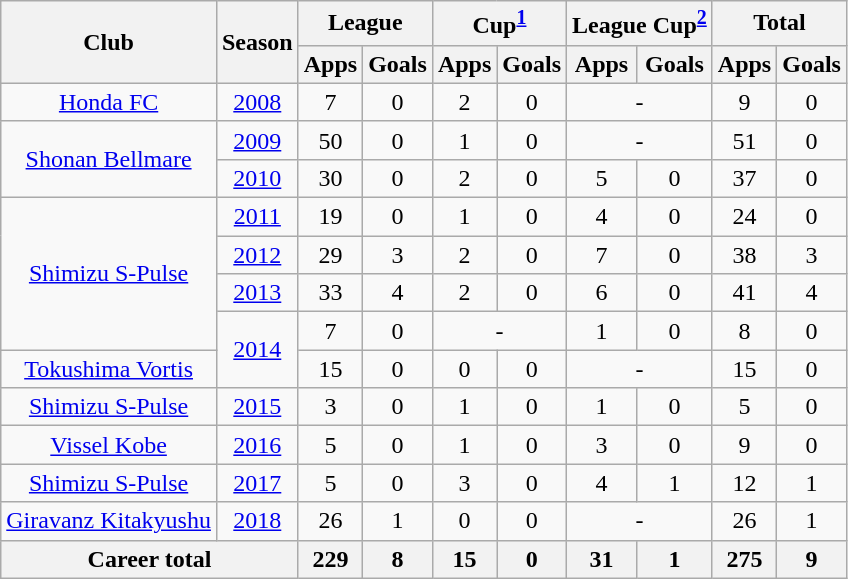<table class="wikitable" style="text-align:center;">
<tr>
<th rowspan="2">Club</th>
<th rowspan="2">Season</th>
<th colspan="2">League</th>
<th colspan="2">Cup<sup><a href='#'>1</a></sup></th>
<th colspan="2">League Cup<sup><a href='#'>2</a></sup></th>
<th colspan="2">Total</th>
</tr>
<tr>
<th>Apps</th>
<th>Goals</th>
<th>Apps</th>
<th>Goals</th>
<th>Apps</th>
<th>Goals</th>
<th>Apps</th>
<th>Goals</th>
</tr>
<tr>
<td><a href='#'>Honda FC</a></td>
<td><a href='#'>2008</a></td>
<td>7</td>
<td>0</td>
<td>2</td>
<td>0</td>
<td colspan="2">-</td>
<td>9</td>
<td>0</td>
</tr>
<tr>
<td rowspan="2"><a href='#'>Shonan Bellmare</a></td>
<td><a href='#'>2009</a></td>
<td>50</td>
<td>0</td>
<td>1</td>
<td>0</td>
<td colspan="2">-</td>
<td>51</td>
<td>0</td>
</tr>
<tr>
<td><a href='#'>2010</a></td>
<td>30</td>
<td>0</td>
<td>2</td>
<td>0</td>
<td>5</td>
<td>0</td>
<td>37</td>
<td>0</td>
</tr>
<tr>
<td rowspan="4"><a href='#'>Shimizu S-Pulse</a></td>
<td><a href='#'>2011</a></td>
<td>19</td>
<td>0</td>
<td>1</td>
<td>0</td>
<td>4</td>
<td>0</td>
<td>24</td>
<td>0</td>
</tr>
<tr>
<td><a href='#'>2012</a></td>
<td>29</td>
<td>3</td>
<td>2</td>
<td>0</td>
<td>7</td>
<td>0</td>
<td>38</td>
<td>3</td>
</tr>
<tr>
<td><a href='#'>2013</a></td>
<td>33</td>
<td>4</td>
<td>2</td>
<td>0</td>
<td>6</td>
<td>0</td>
<td>41</td>
<td>4</td>
</tr>
<tr>
<td rowspan="2"><a href='#'>2014</a></td>
<td>7</td>
<td>0</td>
<td colspan="2">-</td>
<td>1</td>
<td>0</td>
<td>8</td>
<td>0</td>
</tr>
<tr>
<td><a href='#'>Tokushima Vortis</a></td>
<td>15</td>
<td>0</td>
<td>0</td>
<td>0</td>
<td colspan="2">-</td>
<td>15</td>
<td>0</td>
</tr>
<tr>
<td><a href='#'>Shimizu S-Pulse</a></td>
<td><a href='#'>2015</a></td>
<td>3</td>
<td>0</td>
<td>1</td>
<td>0</td>
<td>1</td>
<td>0</td>
<td>5</td>
<td>0</td>
</tr>
<tr>
<td><a href='#'>Vissel Kobe</a></td>
<td><a href='#'>2016</a></td>
<td>5</td>
<td>0</td>
<td>1</td>
<td>0</td>
<td>3</td>
<td>0</td>
<td>9</td>
<td>0</td>
</tr>
<tr>
<td><a href='#'>Shimizu S-Pulse</a></td>
<td><a href='#'>2017</a></td>
<td>5</td>
<td>0</td>
<td>3</td>
<td>0</td>
<td>4</td>
<td>1</td>
<td>12</td>
<td>1</td>
</tr>
<tr>
<td><a href='#'>Giravanz Kitakyushu</a></td>
<td><a href='#'>2018</a></td>
<td>26</td>
<td>1</td>
<td>0</td>
<td>0</td>
<td colspan="2">-</td>
<td>26</td>
<td>1</td>
</tr>
<tr>
<th colspan="2">Career total</th>
<th>229</th>
<th>8</th>
<th>15</th>
<th>0</th>
<th>31</th>
<th>1</th>
<th>275</th>
<th>9</th>
</tr>
</table>
